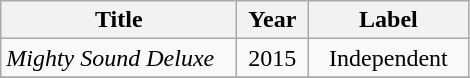<table class="wikitable">
<tr>
<th align="center" valign="center" width="150">Title</th>
<th align="center" valign="center" width="40">Year</th>
<th align="center" valign="center" width="100">Label</th>
</tr>
<tr>
<td align="left" valign="center"><em>Mighty Sound Deluxe</em></td>
<td align="center" valign="center">2015</td>
<td align="center" valign="center">Independent</td>
</tr>
<tr>
</tr>
</table>
